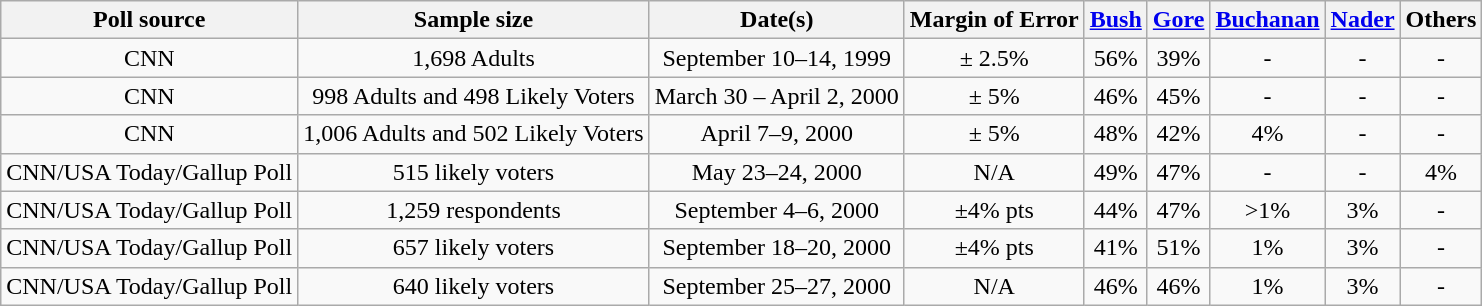<table class="wikitable" style="text-align:center;">
<tr>
<th>Poll source</th>
<th>Sample size</th>
<th>Date(s)</th>
<th>Margin of Error</th>
<th><a href='#'>Bush</a></th>
<th><a href='#'>Gore</a></th>
<th><a href='#'>Buchanan</a></th>
<th><a href='#'>Nader</a></th>
<th>Others</th>
</tr>
<tr>
<td>CNN</td>
<td>1,698 Adults</td>
<td>September 10–14, 1999</td>
<td>± 2.5%</td>
<td>56%<em><strong></td>
<td>39%</td>
<td>-</td>
<td>-</td>
<td>-</td>
</tr>
<tr>
<td>CNN</td>
<td>998 Adults and 498 Likely Voters</td>
<td>March 30 – April 2, 2000</td>
<td>± 5%</td>
<td>46%</em></strong></td>
<td>45%</td>
<td>-</td>
<td>-</td>
<td>-</td>
</tr>
<tr>
<td>CNN</td>
<td>1,006 Adults and 502 Likely Voters</td>
<td>April 7–9, 2000</td>
<td>± 5%</td>
<td>48%<em><strong></td>
<td>42%</td>
<td>4%</td>
<td>-</td>
<td>-</td>
</tr>
<tr>
<td>CNN/USA Today/Gallup Poll</td>
<td>515 likely voters</td>
<td>May 23–24, 2000</td>
<td>N/A</td>
<td>49%</em></strong></td>
<td>47%</td>
<td>-</td>
<td>-</td>
<td>4%</td>
</tr>
<tr>
<td>CNN/USA Today/Gallup Poll</td>
<td>1,259 respondents</td>
<td>September 4–6, 2000</td>
<td>±4% pts</td>
<td>44%</td>
<td>47%<em><strong></td>
<td>>1%</td>
<td>3%</td>
<td>-</td>
</tr>
<tr>
<td>CNN/USA Today/Gallup Poll</td>
<td>657 likely voters</td>
<td>September 18–20, 2000</td>
<td>±4% pts</td>
<td>41%</td>
<td>51%</em></strong></td>
<td>1%</td>
<td>3%</td>
<td>-</td>
</tr>
<tr>
<td>CNN/USA Today/Gallup Poll</td>
<td>640 likely voters</td>
<td>September 25–27, 2000</td>
<td>N/A</td>
<td>46%<em><strong></td>
<td>46%</em></strong></td>
<td>1%</td>
<td>3%</td>
<td>-</td>
</tr>
</table>
